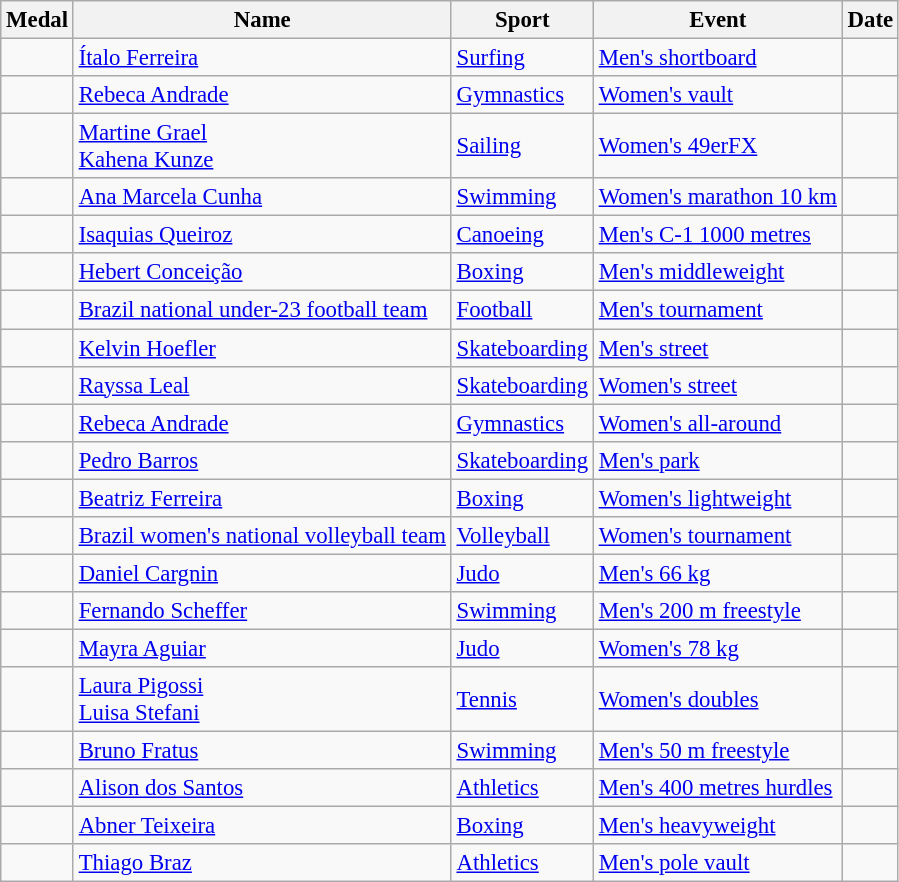<table class="wikitable sortable" style="font-size: 95%;">
<tr>
<th>Medal</th>
<th>Name</th>
<th>Sport</th>
<th>Event</th>
<th>Date</th>
</tr>
<tr>
<td></td>
<td><a href='#'>Ítalo Ferreira</a></td>
<td><a href='#'>Surfing</a></td>
<td><a href='#'>Men's shortboard</a></td>
<td></td>
</tr>
<tr>
<td></td>
<td><a href='#'>Rebeca Andrade</a></td>
<td><a href='#'>Gymnastics</a></td>
<td><a href='#'>Women's vault</a></td>
<td></td>
</tr>
<tr>
<td></td>
<td><a href='#'>Martine Grael</a><br><a href='#'>Kahena Kunze</a></td>
<td><a href='#'>Sailing</a></td>
<td><a href='#'>Women's 49erFX</a></td>
<td></td>
</tr>
<tr>
<td></td>
<td><a href='#'>Ana Marcela Cunha</a></td>
<td><a href='#'>Swimming</a></td>
<td><a href='#'>Women's marathon 10 km</a></td>
<td></td>
</tr>
<tr>
<td></td>
<td><a href='#'>Isaquias Queiroz</a></td>
<td><a href='#'>Canoeing</a></td>
<td><a href='#'>Men's C-1 1000 metres</a></td>
<td></td>
</tr>
<tr>
<td></td>
<td><a href='#'>Hebert Conceição</a></td>
<td><a href='#'>Boxing</a></td>
<td><a href='#'>Men's middleweight</a></td>
<td></td>
</tr>
<tr>
<td></td>
<td><a href='#'>Brazil national under-23 football team</a><br></td>
<td><a href='#'>Football</a></td>
<td><a href='#'>Men's tournament</a></td>
<td></td>
</tr>
<tr>
<td></td>
<td><a href='#'>Kelvin Hoefler</a></td>
<td><a href='#'>Skateboarding</a></td>
<td><a href='#'>Men's street</a></td>
<td></td>
</tr>
<tr>
<td></td>
<td><a href='#'>Rayssa Leal</a></td>
<td><a href='#'>Skateboarding</a></td>
<td><a href='#'>Women's street</a></td>
<td></td>
</tr>
<tr>
<td></td>
<td><a href='#'>Rebeca Andrade</a></td>
<td><a href='#'>Gymnastics</a></td>
<td><a href='#'>Women's all-around</a></td>
<td></td>
</tr>
<tr>
<td></td>
<td><a href='#'>Pedro Barros</a></td>
<td><a href='#'>Skateboarding</a></td>
<td><a href='#'>Men's park</a></td>
<td></td>
</tr>
<tr>
<td></td>
<td><a href='#'>Beatriz Ferreira</a></td>
<td><a href='#'>Boxing</a></td>
<td><a href='#'>Women's lightweight</a></td>
<td></td>
</tr>
<tr>
<td></td>
<td><a href='#'>Brazil women's national volleyball team</a><br></td>
<td><a href='#'>Volleyball</a></td>
<td><a href='#'>Women's tournament</a></td>
<td></td>
</tr>
<tr>
<td></td>
<td><a href='#'>Daniel Cargnin</a></td>
<td><a href='#'>Judo</a></td>
<td><a href='#'>Men's 66 kg</a></td>
<td></td>
</tr>
<tr>
<td></td>
<td><a href='#'>Fernando Scheffer</a></td>
<td><a href='#'>Swimming</a></td>
<td><a href='#'>Men's 200 m freestyle</a></td>
<td></td>
</tr>
<tr>
<td></td>
<td><a href='#'>Mayra Aguiar</a></td>
<td><a href='#'>Judo</a></td>
<td><a href='#'>Women's 78 kg</a></td>
<td></td>
</tr>
<tr>
<td></td>
<td><a href='#'>Laura Pigossi</a><br><a href='#'>Luisa Stefani</a></td>
<td><a href='#'>Tennis</a></td>
<td><a href='#'>Women's doubles</a></td>
<td></td>
</tr>
<tr>
<td></td>
<td><a href='#'>Bruno Fratus</a></td>
<td><a href='#'>Swimming</a></td>
<td><a href='#'>Men's 50 m freestyle</a></td>
<td></td>
</tr>
<tr>
<td></td>
<td><a href='#'>Alison dos Santos</a></td>
<td><a href='#'>Athletics</a></td>
<td><a href='#'>Men's 400 metres hurdles</a></td>
<td></td>
</tr>
<tr>
<td></td>
<td><a href='#'>Abner Teixeira</a></td>
<td><a href='#'>Boxing</a></td>
<td><a href='#'>Men's heavyweight</a></td>
<td></td>
</tr>
<tr>
<td></td>
<td><a href='#'>Thiago Braz</a></td>
<td><a href='#'>Athletics</a></td>
<td><a href='#'>Men's pole vault</a></td>
<td></td>
</tr>
</table>
